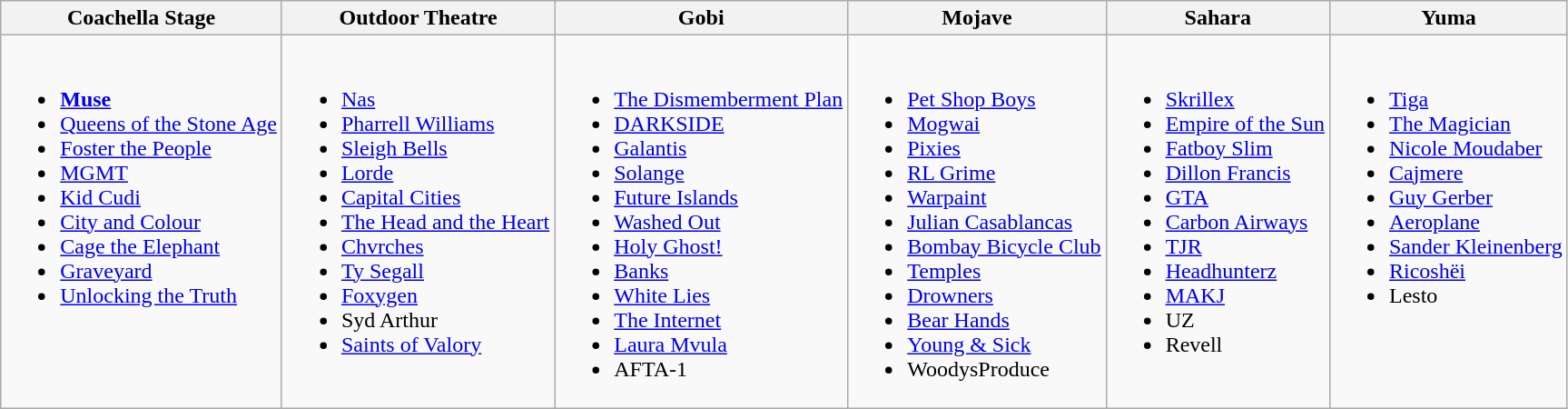<table class="wikitable">
<tr>
<th>Coachella Stage</th>
<th>Outdoor Theatre</th>
<th>Gobi</th>
<th>Mojave</th>
<th>Sahara</th>
<th>Yuma</th>
</tr>
<tr valign="top">
<td><br><ul><li><strong><a href='#'>Muse</a></strong></li><li><a href='#'>Queens of the Stone Age</a></li><li><a href='#'>Foster the People</a></li><li><a href='#'>MGMT</a></li><li><a href='#'>Kid Cudi</a></li><li><a href='#'>City and Colour</a></li><li><a href='#'>Cage the Elephant</a></li><li><a href='#'>Graveyard</a></li><li><a href='#'>Unlocking the Truth</a></li></ul></td>
<td><br><ul><li><a href='#'>Nas</a></li><li><a href='#'>Pharrell Williams</a></li><li><a href='#'>Sleigh Bells</a></li><li><a href='#'>Lorde</a></li><li><a href='#'>Capital Cities</a></li><li><a href='#'>The Head and the Heart</a></li><li><a href='#'>Chvrches</a></li><li><a href='#'>Ty Segall</a></li><li><a href='#'>Foxygen</a></li><li>Syd Arthur</li><li><a href='#'>Saints of Valory</a></li></ul></td>
<td><br><ul><li><a href='#'>The Dismemberment Plan</a></li><li><a href='#'>DARKSIDE</a></li><li><a href='#'>Galantis</a></li><li><a href='#'>Solange</a></li><li><a href='#'>Future Islands</a></li><li><a href='#'>Washed Out</a></li><li><a href='#'>Holy Ghost!</a></li><li><a href='#'>Banks</a></li><li><a href='#'>White Lies</a></li><li><a href='#'>The Internet</a></li><li><a href='#'>Laura Mvula</a></li><li>AFTA-1</li></ul></td>
<td><br><ul><li><a href='#'>Pet Shop Boys</a></li><li><a href='#'>Mogwai</a></li><li><a href='#'>Pixies</a></li><li><a href='#'>RL Grime</a></li><li><a href='#'>Warpaint</a></li><li><a href='#'>Julian Casablancas</a></li><li><a href='#'>Bombay Bicycle Club</a></li><li><a href='#'>Temples</a></li><li><a href='#'>Drowners</a></li><li><a href='#'>Bear Hands</a></li><li><a href='#'>Young & Sick</a></li><li>WoodysProduce</li></ul></td>
<td><br><ul><li><a href='#'>Skrillex</a></li><li><a href='#'>Empire of the Sun</a></li><li><a href='#'>Fatboy Slim</a></li><li><a href='#'>Dillon Francis</a></li><li><a href='#'>GTA</a></li><li><a href='#'>Carbon Airways</a></li><li><a href='#'>TJR</a></li><li><a href='#'>Headhunterz</a></li><li><a href='#'>MAKJ</a></li><li>UZ</li><li>Revell</li></ul></td>
<td><br><ul><li><a href='#'>Tiga</a></li><li><a href='#'>The Magician</a></li><li><a href='#'>Nicole Moudaber</a></li><li><a href='#'>Cajmere</a></li><li><a href='#'>Guy Gerber</a></li><li><a href='#'>Aeroplane</a></li><li><a href='#'>Sander Kleinenberg</a></li><li><a href='#'>Ricoshëi</a></li><li>Lesto</li></ul></td>
</tr>
</table>
